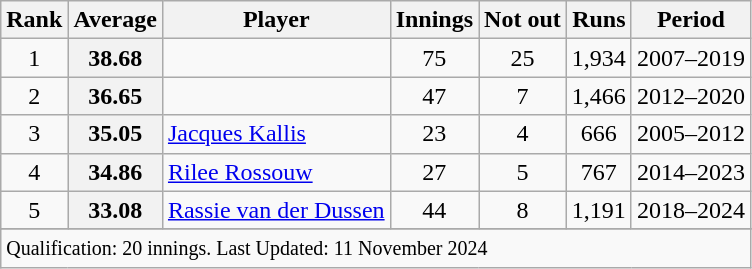<table class="wikitable plainrowheaders sortable">
<tr>
<th scope=col>Rank</th>
<th scope=col>Average</th>
<th scope=col>Player</th>
<th scope=col>Innings</th>
<th scope=col>Not out</th>
<th scope=col>Runs</th>
<th scope=col>Period</th>
</tr>
<tr>
<td align=center>1</td>
<th scope=row style=text-align:center;>38.68</th>
<td></td>
<td align=center>75</td>
<td align=center>25</td>
<td align=center>1,934</td>
<td>2007–2019</td>
</tr>
<tr>
<td align=center>2</td>
<th scope=row style=text-align:center;>36.65</th>
<td></td>
<td align=center>47</td>
<td align=center>7</td>
<td align=center>1,466</td>
<td>2012–2020</td>
</tr>
<tr>
<td align=center>3</td>
<th scope=row style=text-align:center;>35.05</th>
<td><a href='#'>Jacques Kallis</a></td>
<td align=center>23</td>
<td align=center>4</td>
<td align=center>666</td>
<td>2005–2012</td>
</tr>
<tr>
<td align=center>4</td>
<th scope=row style=text-align:center;>34.86</th>
<td><a href='#'>Rilee Rossouw</a></td>
<td align=center>27</td>
<td align=center>5</td>
<td align=center>767</td>
<td>2014–2023</td>
</tr>
<tr>
<td align=center>5</td>
<th scope=row style=text-align:center;>33.08</th>
<td><a href='#'>Rassie van der Dussen</a></td>
<td align=center>44</td>
<td align=center>8</td>
<td align=center>1,191</td>
<td>2018–2024</td>
</tr>
<tr>
</tr>
<tr class=sortbottom>
<td colspan=7><small>Qualification: 20 innings. Last Updated: 11 November 2024</small></td>
</tr>
</table>
